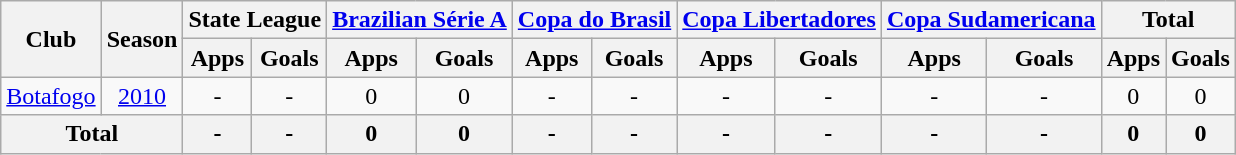<table class="wikitable" style="text-align: center;">
<tr>
<th rowspan="2">Club</th>
<th rowspan="2">Season</th>
<th colspan="2">State League</th>
<th colspan="2"><a href='#'>Brazilian Série A</a></th>
<th colspan="2"><a href='#'>Copa do Brasil</a></th>
<th colspan="2"><a href='#'>Copa Libertadores</a></th>
<th colspan="2"><a href='#'>Copa Sudamericana</a></th>
<th colspan="2">Total</th>
</tr>
<tr>
<th>Apps</th>
<th>Goals</th>
<th>Apps</th>
<th>Goals</th>
<th>Apps</th>
<th>Goals</th>
<th>Apps</th>
<th>Goals</th>
<th>Apps</th>
<th>Goals</th>
<th>Apps</th>
<th>Goals</th>
</tr>
<tr>
<td rowspan="1" valign="center"><a href='#'>Botafogo</a></td>
<td><a href='#'>2010</a></td>
<td>-</td>
<td>-</td>
<td>0</td>
<td>0</td>
<td>-</td>
<td>-</td>
<td>-</td>
<td>-</td>
<td>-</td>
<td>-</td>
<td>0</td>
<td>0</td>
</tr>
<tr>
<th colspan="2"><strong>Total</strong></th>
<th>-</th>
<th>-</th>
<th>0</th>
<th>0</th>
<th>-</th>
<th>-</th>
<th>-</th>
<th>-</th>
<th>-</th>
<th>-</th>
<th>0</th>
<th>0</th>
</tr>
</table>
